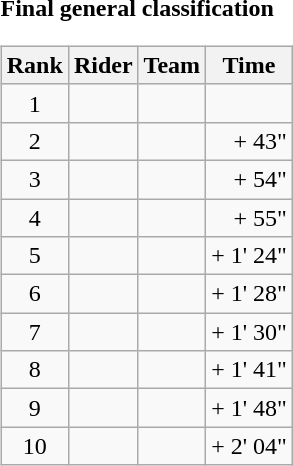<table>
<tr>
<td><strong>Final general classification</strong><br><table class="wikitable">
<tr>
<th scope="col">Rank</th>
<th scope="col">Rider</th>
<th scope="col">Team</th>
<th scope="col">Time</th>
</tr>
<tr>
<td style="text-align:center;">1</td>
<td></td>
<td></td>
<td style="text-align:right;"></td>
</tr>
<tr>
<td style="text-align:center;">2</td>
<td></td>
<td></td>
<td style="text-align:right;">+ 43"</td>
</tr>
<tr>
<td style="text-align:center;">3</td>
<td></td>
<td></td>
<td style="text-align:right;">+ 54"</td>
</tr>
<tr>
<td style="text-align:center;">4</td>
<td></td>
<td></td>
<td style="text-align:right;">+ 55"</td>
</tr>
<tr>
<td style="text-align:center;">5</td>
<td></td>
<td></td>
<td style="text-align:right;">+ 1' 24"</td>
</tr>
<tr>
<td style="text-align:center;">6</td>
<td></td>
<td></td>
<td style="text-align:right;">+ 1' 28"</td>
</tr>
<tr>
<td style="text-align:center;">7</td>
<td></td>
<td></td>
<td style="text-align:right;">+ 1' 30"</td>
</tr>
<tr>
<td style="text-align:center;">8</td>
<td></td>
<td></td>
<td style="text-align:right;">+ 1' 41"</td>
</tr>
<tr>
<td style="text-align:center;">9</td>
<td></td>
<td></td>
<td style="text-align:right;">+ 1' 48"</td>
</tr>
<tr>
<td style="text-align:center;">10</td>
<td></td>
<td></td>
<td style="text-align:right;">+ 2' 04"</td>
</tr>
</table>
</td>
</tr>
</table>
